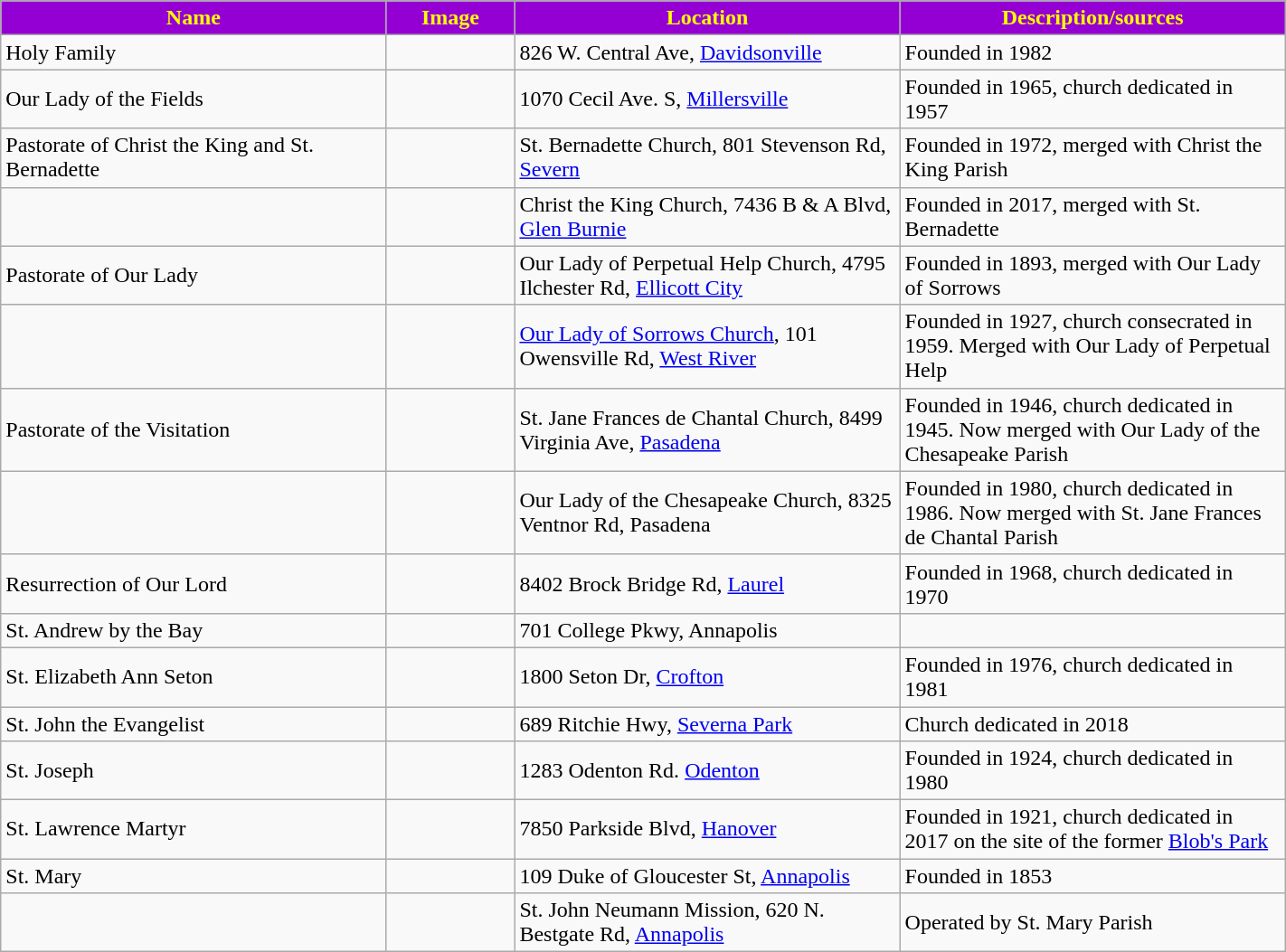<table class="wikitable sortable" style="width:75%">
<tr>
<th style="background:darkviolet; color:yellow;" width="30%"><strong>Name</strong></th>
<th style="background:darkviolet; color:yellow;" width="10%"><strong>Image</strong></th>
<th style="background:darkviolet; color:yellow;" width="30%"><strong>Location</strong></th>
<th style="background:darkviolet; color:yellow;" width="30%"><strong>Description/sources</strong></th>
</tr>
<tr>
<td>Holy Family</td>
<td></td>
<td>826 W. Central Ave, <a href='#'>Davidsonville</a></td>
<td>Founded in 1982 </td>
</tr>
<tr>
<td>Our Lady of the Fields</td>
<td></td>
<td>1070 Cecil Ave. S, <a href='#'>Millersville</a></td>
<td>Founded in 1965, church dedicated in 1957</td>
</tr>
<tr>
<td>Pastorate of Christ the King and St. Bernadette</td>
<td></td>
<td>St. Bernadette Church, 801 Stevenson Rd, <a href='#'>Severn</a></td>
<td>Founded in 1972, merged with Christ the King Parish</td>
</tr>
<tr>
<td></td>
<td></td>
<td>Christ the King Church, 7436 B & A Blvd, <a href='#'>Glen Burnie</a></td>
<td>Founded in 2017, merged with St. Bernadette</td>
</tr>
<tr>
<td>Pastorate of Our Lady</td>
<td></td>
<td>Our Lady of Perpetual Help Church, 4795 Ilchester Rd, <a href='#'>Ellicott City</a></td>
<td>Founded in 1893, merged with Our Lady of Sorrows</td>
</tr>
<tr>
<td></td>
<td></td>
<td><a href='#'>Our Lady of Sorrows Church</a>, 101 Owensville Rd, <a href='#'>West River</a></td>
<td>Founded in 1927, church consecrated in 1959. Merged with Our Lady of Perpetual Help</td>
</tr>
<tr>
<td>Pastorate of the Visitation</td>
<td></td>
<td>St. Jane Frances de Chantal Church, 8499 Virginia Ave, <a href='#'>Pasadena</a></td>
<td>Founded in 1946, church dedicated in 1945. Now merged with Our Lady of the Chesapeake Parish</td>
</tr>
<tr>
<td></td>
<td></td>
<td>Our Lady of the Chesapeake Church, 8325 Ventnor Rd, Pasadena</td>
<td>Founded in 1980, church dedicated in 1986. Now merged with St. Jane Frances de Chantal Parish</td>
</tr>
<tr>
<td>Resurrection of Our Lord</td>
<td></td>
<td>8402 Brock Bridge Rd, <a href='#'>Laurel</a></td>
<td>Founded in 1968, church dedicated in 1970</td>
</tr>
<tr>
<td>St. Andrew by the Bay</td>
<td></td>
<td>701 College Pkwy,  Annapolis</td>
<td></td>
</tr>
<tr>
<td>St. Elizabeth Ann Seton</td>
<td></td>
<td>1800 Seton Dr, <a href='#'>Crofton</a></td>
<td>Founded in 1976, church dedicated in 1981</td>
</tr>
<tr>
<td>St. John the Evangelist</td>
<td></td>
<td>689 Ritchie Hwy, <a href='#'>Severna Park</a></td>
<td>Church dedicated in 2018</td>
</tr>
<tr>
<td>St. Joseph</td>
<td></td>
<td>1283 Odenton Rd. <a href='#'>Odenton</a></td>
<td>Founded in 1924, church dedicated in 1980</td>
</tr>
<tr>
<td>St. Lawrence Martyr</td>
<td></td>
<td>7850 Parkside Blvd, <a href='#'>Hanover</a></td>
<td>Founded in 1921, church dedicated in 2017 on the site of the former <a href='#'>Blob's Park</a></td>
</tr>
<tr>
<td>St. Mary</td>
<td></td>
<td>109 Duke of Gloucester St, <a href='#'>Annapolis</a></td>
<td>Founded in 1853</td>
</tr>
<tr>
<td></td>
<td></td>
<td>St. John Neumann Mission, 620 N. Bestgate Rd, <a href='#'>Annapolis</a></td>
<td>Operated by St. Mary Parish</td>
</tr>
</table>
